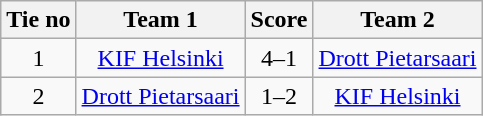<table class="wikitable" style="text-align:center">
<tr>
<th style= width="40px">Tie no</th>
<th style= width="150px">Team 1</th>
<th style= width="60px">Score</th>
<th style= width="150px">Team 2</th>
</tr>
<tr>
<td>1</td>
<td><a href='#'>KIF Helsinki</a></td>
<td>4–1</td>
<td><a href='#'>Drott Pietarsaari</a></td>
</tr>
<tr>
<td>2</td>
<td><a href='#'>Drott Pietarsaari</a></td>
<td>1–2</td>
<td><a href='#'>KIF Helsinki</a></td>
</tr>
</table>
